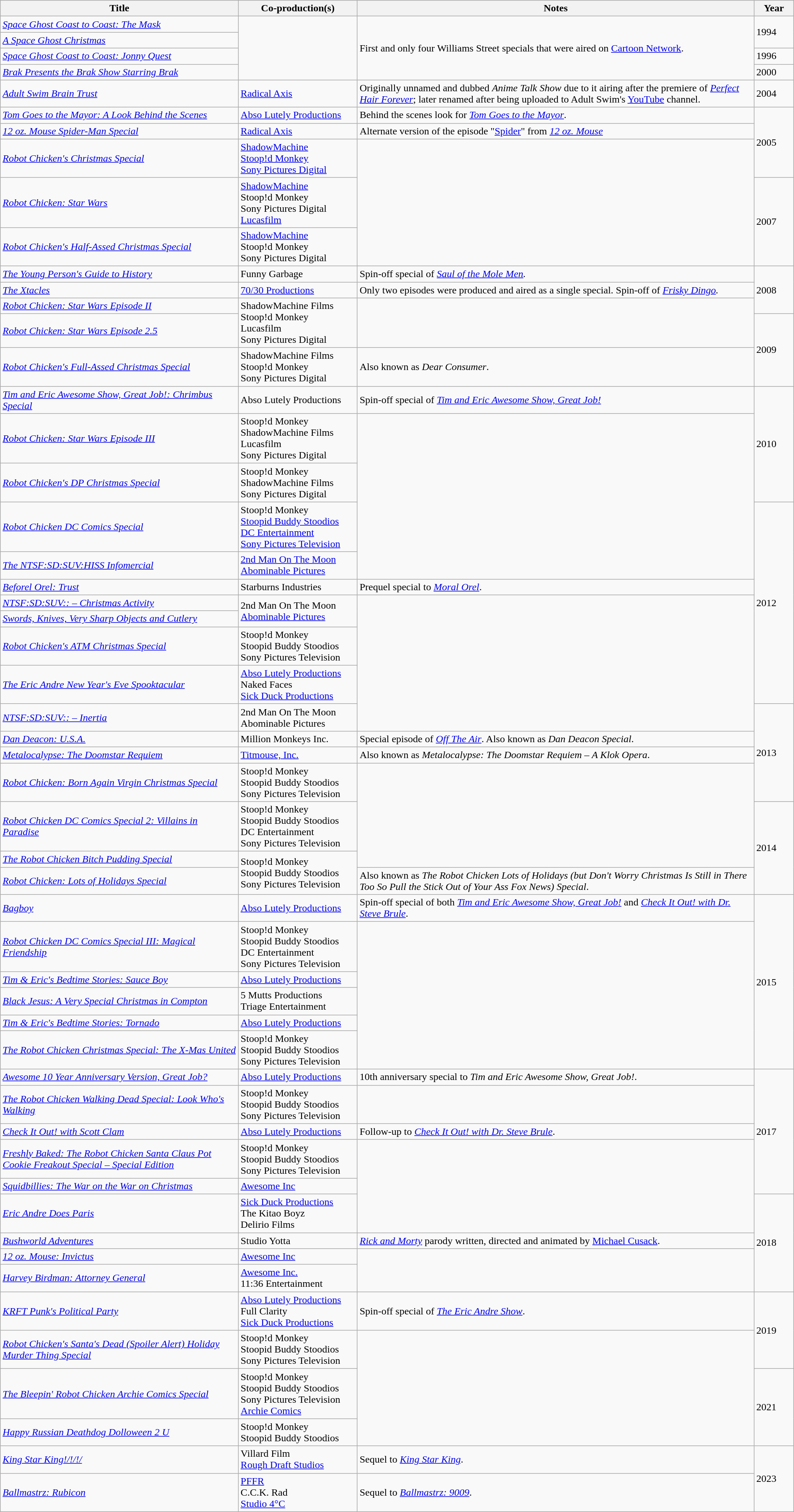<table class="wikitable sortable" style="width:100%">
<tr>
<th width="30%">Title</th>
<th width="15%">Co-production(s)</th>
<th width="50%">Notes</th>
<th width="5%">Year</th>
</tr>
<tr>
<td><em><a href='#'>Space Ghost Coast to Coast: The Mask</a></em></td>
<td rowspan="4" "align="center"></td>
<td "align="center" rowspan="4">First and only four Williams Street specials that were aired on <a href='#'>Cartoon Network</a>.</td>
<td "align="center" rowspan="2">1994</td>
</tr>
<tr>
<td><em><a href='#'>A Space Ghost Christmas</a></em></td>
</tr>
<tr>
<td><em><a href='#'>Space Ghost Coast to Coast: Jonny Quest</a></em></td>
<td>1996</td>
</tr>
<tr>
<td><em><a href='#'>Brak Presents the Brak Show Starring Brak</a></em></td>
<td>2000</td>
</tr>
<tr>
<td><em><a href='#'>Adult Swim Brain Trust</a></em></td>
<td><a href='#'>Radical Axis</a></td>
<td>Originally unnamed and dubbed <em>Anime Talk Show</em> due to it airing after the premiere of <em><a href='#'>Perfect Hair Forever</a></em>; later renamed after being uploaded to Adult Swim's <a href='#'>YouTube</a> channel.</td>
<td>2004</td>
</tr>
<tr>
<td><em><a href='#'>Tom Goes to the Mayor: A Look Behind the Scenes</a></em></td>
<td><a href='#'>Abso Lutely Productions</a></td>
<td>Behind the scenes look for <em><a href='#'>Tom Goes to the Mayor</a></em>.</td>
<td "align="center" rowspan="3">2005</td>
</tr>
<tr>
<td><em><a href='#'>12 oz. Mouse Spider-Man Special</a></em></td>
<td><a href='#'>Radical Axis</a></td>
<td>Alternate version of the episode "<a href='#'>Spider</a>" from <em><a href='#'>12 oz. Mouse</a></em></td>
</tr>
<tr>
<td><em><a href='#'>Robot Chicken's Christmas Special</a></em></td>
<td "align="center"><a href='#'>ShadowMachine</a><br><a href='#'>Stoop!d Monkey</a><br><a href='#'>Sony Pictures Digital</a></td>
<td rowspan="3"></td>
</tr>
<tr>
<td><em><a href='#'>Robot Chicken: Star Wars</a></em></td>
<td><a href='#'>ShadowMachine</a><br>Stoop!d Monkey<br>Sony Pictures Digital<br><a href='#'>Lucasfilm</a></td>
<td "align="center" rowspan="2">2007</td>
</tr>
<tr>
<td><em><a href='#'>Robot Chicken's Half-Assed Christmas Special</a></em></td>
<td><a href='#'>ShadowMachine</a><br>Stoop!d Monkey<br>Sony Pictures Digital</td>
</tr>
<tr>
<td><em><a href='#'>The Young Person's Guide to History</a></em></td>
<td>Funny Garbage</td>
<td "align="center">Spin-off special of <em><a href='#'>Saul of the Mole Men</a>.</em></td>
<td "align="center" rowspan="3">2008</td>
</tr>
<tr>
<td><em><a href='#'>The Xtacles</a></em></td>
<td><a href='#'>70/30 Productions</a></td>
<td>Only two episodes were produced and aired as a single special. Spin-off of <em><a href='#'>Frisky Dingo</a>.</em></td>
</tr>
<tr>
<td><em><a href='#'>Robot Chicken: Star Wars Episode II</a></em></td>
<td "align="center" rowspan="2">ShadowMachine Films<br>Stoop!d Monkey<br>Lucasfilm<br>Sony Pictures Digital</td>
<td rowspan="2"></td>
</tr>
<tr>
<td><em><a href='#'>Robot Chicken: Star Wars Episode 2.5</a></em></td>
<td "align="center" rowspan="2">2009</td>
</tr>
<tr>
<td><em><a href='#'>Robot Chicken's Full-Assed Christmas Special</a></em></td>
<td>ShadowMachine Films<br>Stoop!d Monkey<br>Sony Pictures Digital</td>
<td>Also known as <em>Dear Consumer</em>.</td>
</tr>
<tr>
<td><em><a href='#'>Tim and Eric Awesome Show, Great Job!: Chrimbus Special</a></em></td>
<td>Abso Lutely Productions</td>
<td>Spin-off special of <em><a href='#'>Tim and Eric Awesome Show, Great Job!</a></em></td>
<td "align="center" rowspan="3">2010</td>
</tr>
<tr>
<td><em><a href='#'>Robot Chicken: Star Wars Episode III</a></em></td>
<td>Stoop!d Monkey<br>ShadowMachine Films<br>Lucasfilm<br>Sony Pictures Digital</td>
<td rowspan="4"></td>
</tr>
<tr>
<td><em><a href='#'>Robot Chicken's DP Christmas Special</a></em></td>
<td>Stoop!d Monkey<br>ShadowMachine Films<br>Sony Pictures Digital</td>
</tr>
<tr>
<td><em><a href='#'>Robot Chicken DC Comics Special</a></em></td>
<td>Stoop!d Monkey<br><a href='#'>Stoopid Buddy Stoodios</a><br><a href='#'>DC Entertainment</a><br><a href='#'>Sony Pictures Television</a></td>
<td rowspan="7" "align="center">2012</td>
</tr>
<tr>
<td><em><a href='#'>The NTSF:SD:SUV:HISS Infomercial</a></em></td>
<td><a href='#'>2nd Man On The Moon</a><br><a href='#'>Abominable Pictures</a></td>
</tr>
<tr>
<td><em><a href='#'>Beforel Orel: Trust</a></em></td>
<td>Starburns Industries</td>
<td>Prequel special to <em><a href='#'>Moral Orel</a></em>.</td>
</tr>
<tr>
<td><em><a href='#'>NTSF:SD:SUV:: – Christmas Activity</a></em></td>
<td rowspan="2" "align="center">2nd Man On The Moon<br><a href='#'>Abominable Pictures</a></td>
<td rowspan="5"></td>
</tr>
<tr>
<td><em><a href='#'>Swords, Knives, Very Sharp Objects and Cutlery</a></em></td>
</tr>
<tr>
<td><em><a href='#'>Robot Chicken's ATM Christmas Special</a></em></td>
<td>Stoop!d Monkey<br>Stoopid Buddy Stoodios<br>Sony Pictures Television</td>
</tr>
<tr>
<td><em><a href='#'>The Eric Andre New Year's Eve Spooktacular</a></em></td>
<td><a href='#'>Abso Lutely Productions</a><br>Naked Faces<br><a href='#'>Sick Duck Productions</a></td>
</tr>
<tr>
<td><em><a href='#'>NTSF:SD:SUV:: – Inertia</a></em></td>
<td>2nd Man On The Moon<br>Abominable Pictures</td>
<td rowspan="4" "align="center">2013</td>
</tr>
<tr>
<td><em><a href='#'>Dan Deacon: U.S.A.</a></em></td>
<td>Million Monkeys Inc.</td>
<td>Special episode of <em><a href='#'>Off The Air</a></em>. Also known as <em>Dan Deacon Special</em>.</td>
</tr>
<tr>
<td><em><a href='#'>Metalocalypse: The Doomstar Requiem</a></em></td>
<td><a href='#'>Titmouse, Inc.</a></td>
<td>Also known as <em>Metalocalypse: The Doomstar Requiem – A Klok Opera</em>.</td>
</tr>
<tr>
<td><em><a href='#'>Robot Chicken: Born Again Virgin Christmas Special</a></em></td>
<td>Stoop!d Monkey<br>Stoopid Buddy Stoodios<br>Sony Pictures Television</td>
<td rowspan="3"></td>
</tr>
<tr>
<td><em><a href='#'>Robot Chicken DC Comics Special 2: Villains in Paradise</a></em></td>
<td>Stoop!d Monkey<br>Stoopid Buddy Stoodios<br>DC Entertainment<br>Sony Pictures Television</td>
<td "align="center" rowspan="3">2014</td>
</tr>
<tr>
<td><em><a href='#'>The Robot Chicken Bitch Pudding Special</a></em></td>
<td "align="center" rowspan="2">Stoop!d Monkey<br>Stoopid Buddy Stoodios<br>Sony Pictures Television</td>
</tr>
<tr>
<td><em><a href='#'>Robot Chicken: Lots of Holidays Special</a></em></td>
<td>Also known as <em>The Robot Chicken Lots of Holidays (but Don't Worry Christmas Is Still in There Too So Pull the Stick Out of Your Ass Fox News) Special</em>.</td>
</tr>
<tr>
<td><em><a href='#'>Bagboy</a></em></td>
<td><a href='#'>Abso Lutely Productions</a></td>
<td>Spin-off special of both <em><a href='#'>Tim and Eric Awesome Show, Great Job!</a></em> and <em><a href='#'>Check It Out! with Dr. Steve Brule</a></em>.</td>
<td rowspan="6">2015</td>
</tr>
<tr>
<td><em><a href='#'>Robot Chicken DC Comics Special III: Magical Friendship</a></em></td>
<td>Stoop!d Monkey<br>Stoopid Buddy Stoodios<br>DC Entertainment<br>Sony Pictures Television</td>
<td rowspan="5"></td>
</tr>
<tr>
<td><em><a href='#'>Tim & Eric's Bedtime Stories: Sauce Boy</a></em></td>
<td><a href='#'>Abso Lutely Productions</a></td>
</tr>
<tr>
<td><em><a href='#'>Black Jesus: A Very Special Christmas in Compton</a></em></td>
<td>5 Mutts Productions<br>Triage Entertainment</td>
</tr>
<tr>
<td><em><a href='#'>Tim & Eric's Bedtime Stories: Tornado</a></em></td>
<td><a href='#'>Abso Lutely Productions</a></td>
</tr>
<tr>
<td><em><a href='#'>The Robot Chicken Christmas Special: The X-Mas United</a></em></td>
<td>Stoop!d Monkey<br>Stoopid Buddy Stoodios<br>Sony Pictures Television</td>
</tr>
<tr>
<td><em><a href='#'>Awesome 10 Year Anniversary Version, Great Job?</a></em></td>
<td><a href='#'>Abso Lutely Productions</a></td>
<td>10th anniversary special to <em>Tim and Eric Awesome Show, Great Job!</em>.</td>
<td "align="center" rowspan="5">2017</td>
</tr>
<tr>
<td><em><a href='#'>The Robot Chicken Walking Dead Special: Look Who's Walking</a></em></td>
<td>Stoop!d Monkey<br>Stoopid Buddy Stoodios<br>Sony Pictures Television</td>
<td></td>
</tr>
<tr>
<td><em><a href='#'>Check It Out! with Scott Clam</a></em></td>
<td><a href='#'>Abso Lutely Productions</a></td>
<td>Follow-up to <em><a href='#'>Check It Out! with Dr. Steve Brule</a></em>.</td>
</tr>
<tr>
<td><em><a href='#'>Freshly Baked: The Robot Chicken Santa Claus Pot Cookie Freakout Special – Special Edition</a></em></td>
<td>Stoop!d Monkey<br>Stoopid Buddy Stoodios<br>Sony Pictures Television</td>
<td rowspan="3"></td>
</tr>
<tr>
<td><em><a href='#'>Squidbillies: The War on the War on Christmas</a></em></td>
<td><a href='#'>Awesome Inc</a></td>
</tr>
<tr>
<td><em><a href='#'>Eric Andre Does Paris</a></em></td>
<td><a href='#'>Sick Duck Productions</a><br>The Kitao Boyz<br>Delirio Films</td>
<td "align="center" rowspan="4">2018</td>
</tr>
<tr>
<td><em><a href='#'>Bushworld Adventures</a></em></td>
<td "align="center">Studio Yotta</td>
<td><em><a href='#'>Rick and Morty</a></em> parody written, directed and animated by <a href='#'>Michael Cusack</a>.</td>
</tr>
<tr>
<td><em><a href='#'>12 oz. Mouse: Invictus</a></em></td>
<td><a href='#'>Awesome Inc</a></td>
<td rowspan="2"></td>
</tr>
<tr>
<td><em><a href='#'>Harvey Birdman: Attorney General</a></em></td>
<td><a href='#'>Awesome Inc.</a><br>11:36 Entertainment</td>
</tr>
<tr>
<td><em><a href='#'>KRFT Punk's Political Party</a></em></td>
<td><a href='#'>Abso Lutely Productions</a><br>Full Clarity<br><a href='#'>Sick Duck Productions</a></td>
<td>Spin-off special of <em><a href='#'>The Eric Andre Show</a></em>.</td>
<td "align="center" rowspan="2">2019</td>
</tr>
<tr>
<td><em><a href='#'>Robot Chicken's Santa's Dead (Spoiler Alert) Holiday Murder Thing Special</a></em></td>
<td>Stoop!d Monkey<br>Stoopid Buddy Stoodios<br>Sony Pictures Television</td>
<td rowspan="3"></td>
</tr>
<tr>
<td><em><a href='#'>The Bleepin' Robot Chicken Archie Comics Special</a></em></td>
<td>Stoop!d Monkey<br>Stoopid Buddy Stoodios<br>Sony Pictures Television<br><a href='#'>Archie Comics</a></td>
<td "align="center" rowspan="2">2021</td>
</tr>
<tr>
<td><em><a href='#'>Happy Russian Deathdog Dolloween 2 U</a></em></td>
<td>Stoop!d Monkey<br>Stoopid Buddy Stoodios</td>
</tr>
<tr>
<td><em><a href='#'>King Star King!/!/!/</a></em></td>
<td>Villard Film<br><a href='#'>Rough Draft Studios</a></td>
<td>Sequel to <em><a href='#'>King Star King</a></em>.</td>
<td rowspan="2">2023</td>
</tr>
<tr>
<td><em><a href='#'>Ballmastrz: Rubicon</a></em></td>
<td><a href='#'>PFFR</a><br>C.C.K. Rad<br><a href='#'>Studio 4°C</a></td>
<td>Sequel to <em><a href='#'>Ballmastrz: 9009</a></em>.</td>
</tr>
</table>
